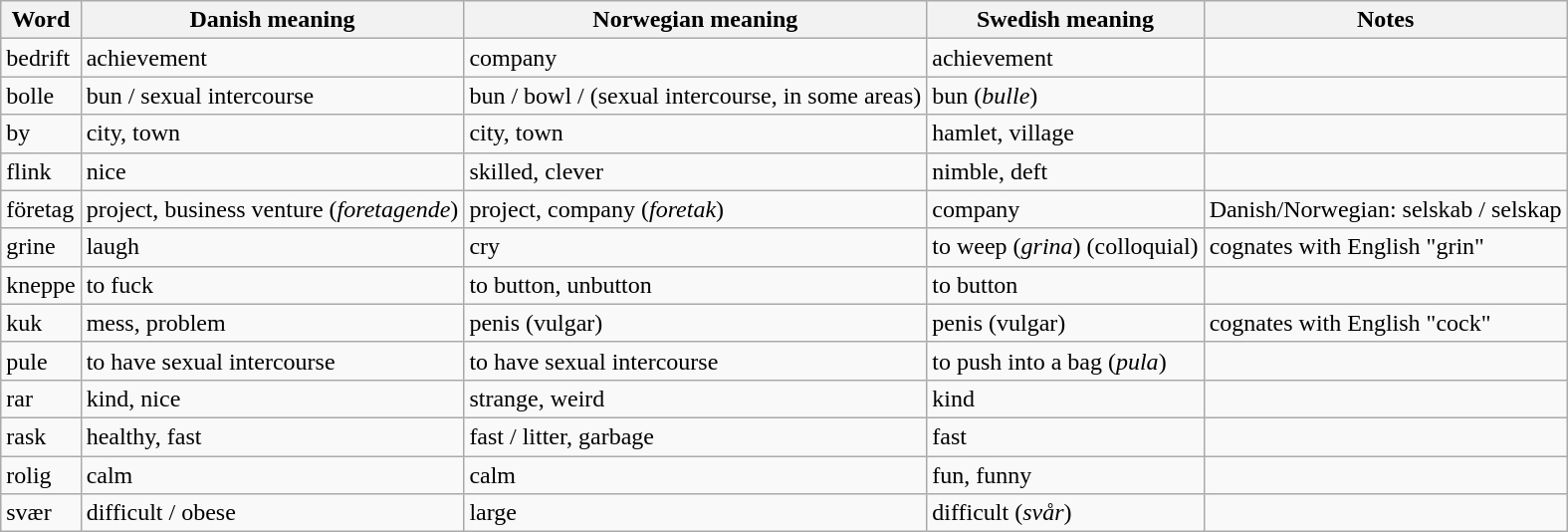<table class="wikitable sortable">
<tr>
<th>Word</th>
<th>Danish meaning</th>
<th>Norwegian meaning</th>
<th>Swedish meaning</th>
<th>Notes</th>
</tr>
<tr>
<td>bedrift</td>
<td>achievement</td>
<td>company</td>
<td>achievement</td>
<td></td>
</tr>
<tr>
<td>bolle</td>
<td>bun / sexual intercourse</td>
<td>bun / bowl / (sexual intercourse, in some areas)</td>
<td>bun (<em>bulle</em>)</td>
<td></td>
</tr>
<tr>
<td>by</td>
<td>city, town</td>
<td>city, town</td>
<td>hamlet, village</td>
<td></td>
</tr>
<tr>
<td>flink</td>
<td>nice</td>
<td>skilled, clever</td>
<td>nimble, deft</td>
<td></td>
</tr>
<tr>
<td>företag</td>
<td>project, business venture (<em>foretagende</em>)</td>
<td>project, company (<em>foretak</em>)</td>
<td>company</td>
<td>Danish/Norwegian: selskab / selskap</td>
</tr>
<tr>
<td>grine</td>
<td>laugh</td>
<td>cry</td>
<td>to weep (<em>grina</em>) (colloquial)</td>
<td>cognates with English "grin"</td>
</tr>
<tr>
<td>kneppe</td>
<td>to fuck</td>
<td>to button, unbutton</td>
<td>to button</td>
<td></td>
</tr>
<tr>
<td>kuk</td>
<td>mess, problem</td>
<td>penis (vulgar)</td>
<td>penis (vulgar)</td>
<td>cognates with English "cock"</td>
</tr>
<tr>
<td>pule</td>
<td>to have sexual intercourse</td>
<td>to have sexual intercourse</td>
<td>to push into a bag (<em>pula</em>)</td>
<td></td>
</tr>
<tr>
<td>rar</td>
<td>kind, nice</td>
<td>strange, weird</td>
<td>kind</td>
<td></td>
</tr>
<tr>
<td>rask</td>
<td>healthy, fast</td>
<td>fast / litter, garbage</td>
<td>fast</td>
<td></td>
</tr>
<tr>
<td>rolig</td>
<td>calm</td>
<td>calm</td>
<td>fun, funny</td>
<td></td>
</tr>
<tr>
<td>svær</td>
<td>difficult / obese</td>
<td>large</td>
<td>difficult (<em>svår</em>)</td>
<td></td>
</tr>
</table>
